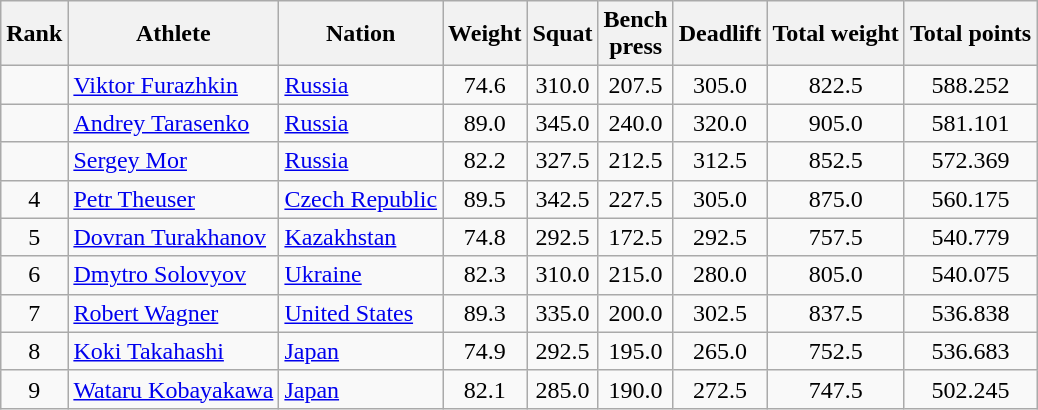<table class="wikitable sortable" style="text-align:center">
<tr>
<th>Rank</th>
<th>Athlete</th>
<th>Nation</th>
<th>Weight</th>
<th>Squat</th>
<th>Bench<br>press</th>
<th>Deadlift</th>
<th>Total weight</th>
<th>Total points</th>
</tr>
<tr>
<td></td>
<td align=left><a href='#'>Viktor Furazhkin</a></td>
<td align=left> <a href='#'>Russia</a></td>
<td>74.6</td>
<td>310.0</td>
<td>207.5</td>
<td>305.0</td>
<td>822.5</td>
<td>588.252</td>
</tr>
<tr>
<td></td>
<td align=left><a href='#'>Andrey Tarasenko</a></td>
<td align=left> <a href='#'>Russia</a></td>
<td>89.0</td>
<td>345.0</td>
<td>240.0</td>
<td>320.0</td>
<td>905.0</td>
<td>581.101</td>
</tr>
<tr>
<td></td>
<td align=left><a href='#'>Sergey Mor</a></td>
<td align=left> <a href='#'>Russia</a></td>
<td>82.2</td>
<td>327.5</td>
<td>212.5</td>
<td>312.5</td>
<td>852.5</td>
<td>572.369</td>
</tr>
<tr>
<td>4</td>
<td align=left><a href='#'>Petr Theuser</a></td>
<td align=left> <a href='#'>Czech Republic</a></td>
<td>89.5</td>
<td>342.5</td>
<td>227.5</td>
<td>305.0</td>
<td>875.0</td>
<td>560.175</td>
</tr>
<tr>
<td>5</td>
<td align=left><a href='#'>Dovran Turakhanov</a></td>
<td align=left> <a href='#'>Kazakhstan</a></td>
<td>74.8</td>
<td>292.5</td>
<td>172.5</td>
<td>292.5</td>
<td>757.5</td>
<td>540.779</td>
</tr>
<tr>
<td>6</td>
<td align=left><a href='#'>Dmytro Solovyov</a></td>
<td align=left> <a href='#'>Ukraine</a></td>
<td>82.3</td>
<td>310.0</td>
<td>215.0</td>
<td>280.0</td>
<td>805.0</td>
<td>540.075</td>
</tr>
<tr>
<td>7</td>
<td align=left><a href='#'>Robert Wagner</a></td>
<td align=left> <a href='#'>United States</a></td>
<td>89.3</td>
<td>335.0</td>
<td>200.0</td>
<td>302.5</td>
<td>837.5</td>
<td>536.838</td>
</tr>
<tr>
<td>8</td>
<td align=left><a href='#'>Koki Takahashi</a></td>
<td align=left> <a href='#'>Japan</a></td>
<td>74.9</td>
<td>292.5</td>
<td>195.0</td>
<td>265.0</td>
<td>752.5</td>
<td>536.683</td>
</tr>
<tr>
<td>9</td>
<td align=left><a href='#'>Wataru Kobayakawa</a></td>
<td align=left> <a href='#'>Japan</a></td>
<td>82.1</td>
<td>285.0</td>
<td>190.0</td>
<td>272.5</td>
<td>747.5</td>
<td>502.245</td>
</tr>
</table>
